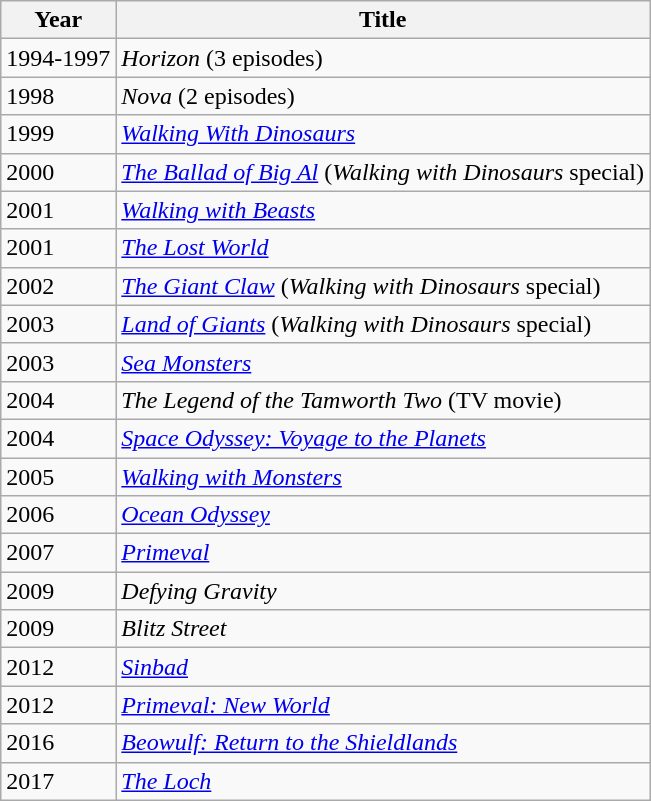<table class="wikitable">
<tr>
<th>Year</th>
<th>Title</th>
</tr>
<tr>
<td>1994-1997</td>
<td><em>Horizon</em> (3 episodes)</td>
</tr>
<tr>
<td>1998</td>
<td><em>Nova</em> (2 episodes)</td>
</tr>
<tr>
<td>1999</td>
<td><em><a href='#'>Walking With Dinosaurs</a></em></td>
</tr>
<tr>
<td>2000</td>
<td><em><a href='#'>The Ballad of Big Al</a></em> (<em>Walking with Dinosaurs</em> special)</td>
</tr>
<tr>
<td>2001</td>
<td><em><a href='#'>Walking with Beasts</a></em></td>
</tr>
<tr>
<td>2001</td>
<td><em><a href='#'>The Lost World</a></em></td>
</tr>
<tr>
<td>2002</td>
<td><em><a href='#'>The Giant Claw</a></em> (<em>Walking with Dinosaurs</em> special)</td>
</tr>
<tr>
<td>2003</td>
<td><em><a href='#'>Land of Giants</a></em> (<em>Walking with Dinosaurs</em> special)</td>
</tr>
<tr>
<td>2003</td>
<td><em><a href='#'>Sea Monsters</a></em></td>
</tr>
<tr>
<td>2004</td>
<td><em>The Legend of the Tamworth Two</em> (TV movie)</td>
</tr>
<tr>
<td>2004</td>
<td><em><a href='#'>Space Odyssey: Voyage to the Planets</a></em></td>
</tr>
<tr>
<td>2005</td>
<td><em><a href='#'>Walking with Monsters</a></em></td>
</tr>
<tr>
<td>2006</td>
<td><em><a href='#'>Ocean Odyssey</a></em></td>
</tr>
<tr>
<td>2007</td>
<td><em><a href='#'>Primeval</a></em></td>
</tr>
<tr>
<td>2009</td>
<td><em>Defying Gravity</em></td>
</tr>
<tr>
<td>2009</td>
<td><em>Blitz Street</em></td>
</tr>
<tr>
<td>2012</td>
<td><em><a href='#'>Sinbad</a></em></td>
</tr>
<tr>
<td>2012</td>
<td><em><a href='#'>Primeval: New World</a></em></td>
</tr>
<tr>
<td>2016</td>
<td><em><a href='#'>Beowulf: Return to the Shieldlands</a></em></td>
</tr>
<tr>
<td>2017</td>
<td><em><a href='#'>The Loch</a></em></td>
</tr>
</table>
